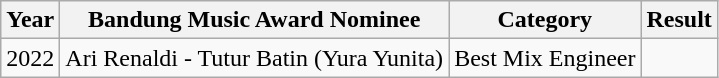<table Class="wikitable">
<tr>
<th>Year</th>
<th>Bandung Music Award Nominee</th>
<th>Category</th>
<th>Result</th>
</tr>
<tr>
<td>2022</td>
<td>Ari Renaldi - Tutur Batin (Yura Yunita)</td>
<td>Best Mix Engineer</td>
<td></td>
</tr>
</table>
